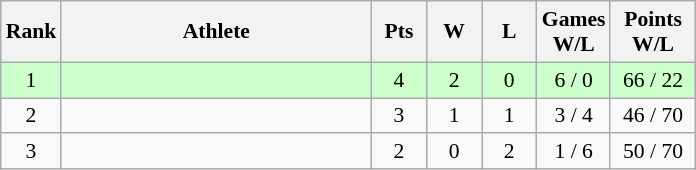<table class="wikitable" style="text-align: center; font-size:90% ">
<tr>
<th width="20">Rank</th>
<th width="200">Athlete</th>
<th width="30">Pts</th>
<th width="30">W</th>
<th width="30">L</th>
<th width="40">Games<br>W/L</th>
<th width="50">Points<br>W/L</th>
</tr>
<tr bgcolor=#ccffcc>
<td>1</td>
<td align=left></td>
<td>4</td>
<td>2</td>
<td>0</td>
<td>6 / 0</td>
<td>66 / 22</td>
</tr>
<tr>
<td>2</td>
<td align=left></td>
<td>3</td>
<td>1</td>
<td>1</td>
<td>3 / 4</td>
<td>46 / 70</td>
</tr>
<tr>
<td>3</td>
<td align=left></td>
<td>2</td>
<td>0</td>
<td>2</td>
<td>1 / 6</td>
<td>50 / 70</td>
</tr>
</table>
